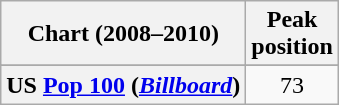<table class="wikitable sortable plainrowheaders" style="text-align:center">
<tr>
<th>Chart (2008–2010)</th>
<th>Peak<br>position</th>
</tr>
<tr>
</tr>
<tr>
</tr>
<tr>
</tr>
<tr>
</tr>
<tr>
</tr>
<tr>
<th scope="row">US <a href='#'>Pop 100</a> (<a href='#'><em>Billboard</em></a>)</th>
<td>73</td>
</tr>
</table>
